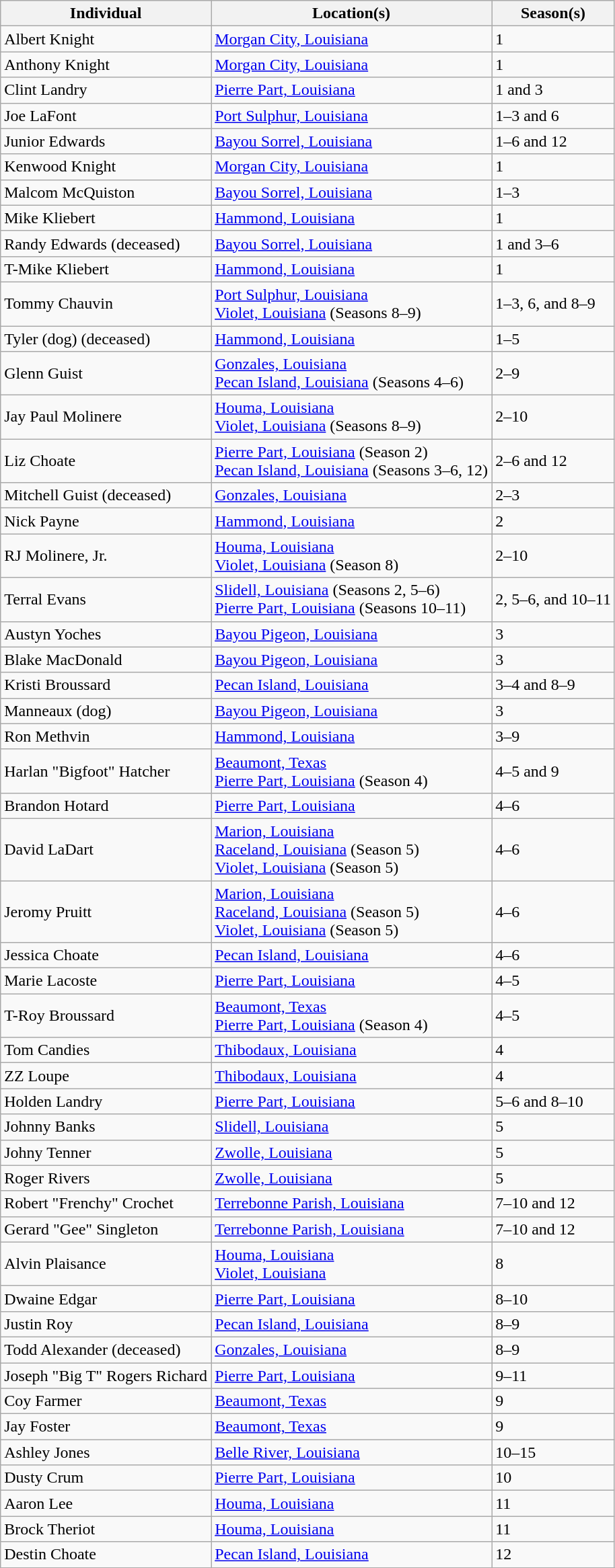<table class="wikitable">
<tr>
<th>Individual</th>
<th>Location(s)</th>
<th>Season(s)</th>
</tr>
<tr>
<td>Albert Knight</td>
<td><a href='#'>Morgan City, Louisiana</a></td>
<td>1</td>
</tr>
<tr>
<td>Anthony Knight</td>
<td><a href='#'>Morgan City, Louisiana</a></td>
<td>1</td>
</tr>
<tr>
<td>Clint Landry</td>
<td><a href='#'>Pierre Part, Louisiana</a></td>
<td>1 and 3</td>
</tr>
<tr>
<td>Joe LaFont</td>
<td><a href='#'>Port Sulphur, Louisiana</a></td>
<td>1–3 and 6</td>
</tr>
<tr>
<td>Junior Edwards</td>
<td><a href='#'>Bayou Sorrel, Louisiana</a></td>
<td>1–6 and 12</td>
</tr>
<tr>
<td>Kenwood Knight</td>
<td><a href='#'>Morgan City, Louisiana</a></td>
<td>1</td>
</tr>
<tr>
<td>Malcom McQuiston</td>
<td><a href='#'>Bayou Sorrel, Louisiana</a></td>
<td>1–3</td>
</tr>
<tr>
<td>Mike Kliebert</td>
<td><a href='#'>Hammond, Louisiana</a></td>
<td>1</td>
</tr>
<tr>
<td>Randy Edwards (deceased)</td>
<td><a href='#'>Bayou Sorrel, Louisiana</a></td>
<td>1 and 3–6</td>
</tr>
<tr>
<td>T-Mike Kliebert</td>
<td><a href='#'>Hammond, Louisiana</a></td>
<td>1</td>
</tr>
<tr>
<td>Tommy Chauvin</td>
<td><a href='#'>Port Sulphur, Louisiana</a><br><a href='#'>Violet, Louisiana</a> (Seasons 8–9)</td>
<td>1–3, 6, and 8–9</td>
</tr>
<tr>
<td>Tyler (dog) (deceased)</td>
<td><a href='#'>Hammond, Louisiana</a></td>
<td>1–5</td>
</tr>
<tr>
<td>Glenn Guist</td>
<td><a href='#'>Gonzales, Louisiana</a><br><a href='#'>Pecan Island, Louisiana</a> (Seasons 4–6)</td>
<td>2–9</td>
</tr>
<tr>
<td>Jay Paul Molinere</td>
<td><a href='#'>Houma, Louisiana</a><br><a href='#'>Violet, Louisiana</a> (Seasons 8–9)</td>
<td>2–10</td>
</tr>
<tr>
<td>Liz Choate</td>
<td><a href='#'>Pierre Part, Louisiana</a> (Season 2)<br><a href='#'>Pecan Island, Louisiana</a> (Seasons 3–6, 12)</td>
<td>2–6 and 12</td>
</tr>
<tr>
<td>Mitchell Guist (deceased)</td>
<td><a href='#'>Gonzales, Louisiana</a></td>
<td>2–3</td>
</tr>
<tr>
<td>Nick Payne</td>
<td><a href='#'>Hammond, Louisiana</a></td>
<td>2</td>
</tr>
<tr>
<td>RJ Molinere, Jr.</td>
<td><a href='#'>Houma, Louisiana</a><br><a href='#'>Violet, Louisiana</a> (Season 8)</td>
<td>2–10</td>
</tr>
<tr>
<td>Terral Evans</td>
<td><a href='#'>Slidell, Louisiana</a> (Seasons 2, 5–6)<br><a href='#'>Pierre Part, Louisiana</a> (Seasons 10–11)</td>
<td>2, 5–6, and 10–11</td>
</tr>
<tr>
<td>Austyn Yoches</td>
<td><a href='#'>Bayou Pigeon, Louisiana</a></td>
<td>3</td>
</tr>
<tr>
<td>Blake MacDonald</td>
<td><a href='#'>Bayou Pigeon, Louisiana</a></td>
<td>3</td>
</tr>
<tr>
<td>Kristi Broussard</td>
<td><a href='#'>Pecan Island, Louisiana</a></td>
<td>3–4 and 8–9</td>
</tr>
<tr>
<td>Manneaux (dog)</td>
<td><a href='#'>Bayou Pigeon, Louisiana</a></td>
<td>3</td>
</tr>
<tr>
<td>Ron Methvin</td>
<td><a href='#'>Hammond, Louisiana</a></td>
<td>3–9</td>
</tr>
<tr>
<td>Harlan "Bigfoot" Hatcher</td>
<td><a href='#'>Beaumont, Texas</a><br><a href='#'>Pierre Part, Louisiana</a> (Season 4)</td>
<td>4–5 and 9</td>
</tr>
<tr>
<td>Brandon Hotard</td>
<td><a href='#'>Pierre Part, Louisiana</a></td>
<td>4–6</td>
</tr>
<tr>
<td>David LaDart</td>
<td><a href='#'>Marion, Louisiana</a><br><a href='#'>Raceland, Louisiana</a> (Season 5)<br><a href='#'>Violet, Louisiana</a> (Season 5)</td>
<td>4–6</td>
</tr>
<tr>
<td>Jeromy Pruitt</td>
<td><a href='#'>Marion, Louisiana</a><br><a href='#'>Raceland, Louisiana</a> (Season 5)<br><a href='#'>Violet, Louisiana</a> (Season 5)</td>
<td>4–6</td>
</tr>
<tr>
<td>Jessica Choate</td>
<td><a href='#'>Pecan Island, Louisiana</a></td>
<td>4–6</td>
</tr>
<tr>
<td>Marie Lacoste</td>
<td><a href='#'>Pierre Part, Louisiana</a></td>
<td>4–5</td>
</tr>
<tr>
<td>T-Roy Broussard</td>
<td><a href='#'>Beaumont, Texas</a><br><a href='#'>Pierre Part, Louisiana</a> (Season 4)</td>
<td>4–5</td>
</tr>
<tr>
<td>Tom Candies</td>
<td><a href='#'>Thibodaux, Louisiana</a></td>
<td>4</td>
</tr>
<tr>
<td>ZZ Loupe</td>
<td><a href='#'>Thibodaux, Louisiana</a></td>
<td>4</td>
</tr>
<tr>
<td>Holden Landry</td>
<td><a href='#'>Pierre Part, Louisiana</a></td>
<td>5–6 and 8–10</td>
</tr>
<tr>
<td>Johnny Banks</td>
<td><a href='#'>Slidell, Louisiana</a></td>
<td>5</td>
</tr>
<tr>
<td>Johny Tenner</td>
<td><a href='#'>Zwolle, Louisiana</a></td>
<td>5</td>
</tr>
<tr>
<td>Roger Rivers</td>
<td><a href='#'>Zwolle, Louisiana</a></td>
<td>5</td>
</tr>
<tr>
<td>Robert "Frenchy" Crochet</td>
<td><a href='#'>Terrebonne Parish, Louisiana</a></td>
<td>7–10 and 12</td>
</tr>
<tr>
<td>Gerard "Gee" Singleton</td>
<td><a href='#'>Terrebonne Parish, Louisiana</a></td>
<td>7–10 and 12</td>
</tr>
<tr>
<td>Alvin Plaisance</td>
<td><a href='#'>Houma, Louisiana</a><br><a href='#'>Violet, Louisiana</a></td>
<td>8</td>
</tr>
<tr>
<td>Dwaine Edgar</td>
<td><a href='#'>Pierre Part, Louisiana</a></td>
<td>8–10</td>
</tr>
<tr>
<td>Justin Roy</td>
<td><a href='#'>Pecan Island, Louisiana</a></td>
<td>8–9</td>
</tr>
<tr>
<td>Todd Alexander (deceased)</td>
<td><a href='#'>Gonzales, Louisiana</a></td>
<td>8–9</td>
</tr>
<tr>
<td>Joseph "Big T" Rogers Richard</td>
<td><a href='#'>Pierre Part, Louisiana</a></td>
<td>9–11</td>
</tr>
<tr>
<td>Coy Farmer</td>
<td><a href='#'>Beaumont, Texas</a></td>
<td>9</td>
</tr>
<tr>
<td>Jay Foster</td>
<td><a href='#'>Beaumont, Texas</a></td>
<td>9</td>
</tr>
<tr>
<td>Ashley Jones</td>
<td><a href='#'>Belle River, Louisiana</a></td>
<td>10–15</td>
</tr>
<tr>
<td>Dusty Crum</td>
<td><a href='#'>Pierre Part, Louisiana</a></td>
<td>10</td>
</tr>
<tr>
<td>Aaron Lee</td>
<td><a href='#'>Houma, Louisiana</a></td>
<td>11</td>
</tr>
<tr>
<td>Brock Theriot</td>
<td><a href='#'>Houma, Louisiana</a></td>
<td>11</td>
</tr>
<tr>
<td>Destin Choate</td>
<td><a href='#'>Pecan Island, Louisiana</a></td>
<td>12</td>
</tr>
<tr>
</tr>
</table>
